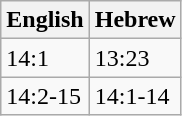<table class=wikitable>
<tr>
<th>English</th>
<th>Hebrew</th>
</tr>
<tr>
<td>14:1</td>
<td>13:23</td>
</tr>
<tr>
<td>14:2-15</td>
<td>14:1-14</td>
</tr>
</table>
